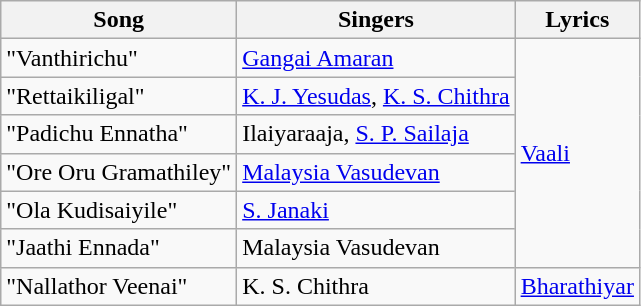<table class="wikitable">
<tr>
<th>Song</th>
<th>Singers</th>
<th>Lyrics</th>
</tr>
<tr>
<td>"Vanthirichu"</td>
<td><a href='#'>Gangai Amaran</a></td>
<td rowspan=6><a href='#'>Vaali</a></td>
</tr>
<tr>
<td>"Rettaikiligal"</td>
<td><a href='#'>K. J. Yesudas</a>, <a href='#'>K. S. Chithra</a></td>
</tr>
<tr>
<td>"Padichu Ennatha"</td>
<td>Ilaiyaraaja, <a href='#'>S. P. Sailaja</a></td>
</tr>
<tr>
<td>"Ore Oru Gramathiley"</td>
<td><a href='#'>Malaysia Vasudevan</a></td>
</tr>
<tr>
<td>"Ola Kudisaiyile"</td>
<td><a href='#'>S. Janaki</a></td>
</tr>
<tr>
<td>"Jaathi Ennada"</td>
<td>Malaysia Vasudevan</td>
</tr>
<tr>
<td>"Nallathor Veenai"</td>
<td>K. S. Chithra</td>
<td><a href='#'>Bharathiyar</a></td>
</tr>
</table>
